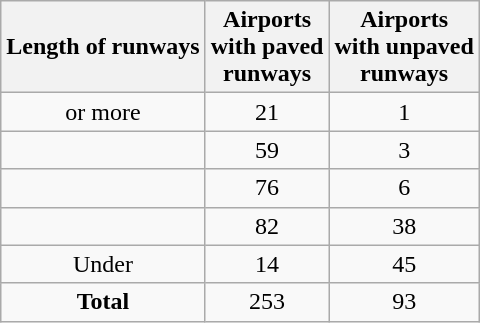<table class="wikitable">
<tr>
<th>Length of runways</th>
<th>Airports <br>with paved <br>runways</th>
<th>Airports <br>with unpaved <br>runways</th>
</tr>
<tr style="text-align:center;">
<td> or more</td>
<td>21</td>
<td>1</td>
</tr>
<tr style="text-align:center;">
<td></td>
<td>59</td>
<td>3</td>
</tr>
<tr style="text-align:center;">
<td></td>
<td>76</td>
<td>6</td>
</tr>
<tr style="text-align:center;">
<td></td>
<td>82</td>
<td>38</td>
</tr>
<tr style="text-align:center;">
<td>Under </td>
<td>14</td>
<td>45</td>
</tr>
<tr style="text-align:center;">
<td><strong>Total</strong></td>
<td>253</td>
<td>93</td>
</tr>
</table>
